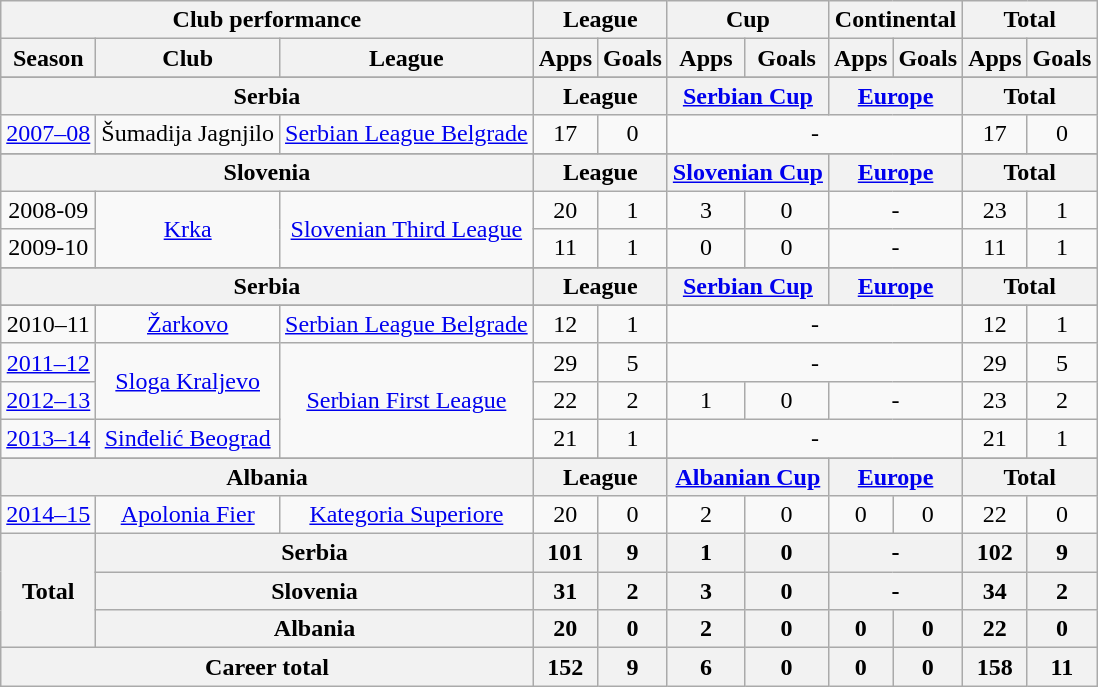<table class="wikitable" style="text-align:center">
<tr>
<th colspan=3>Club performance</th>
<th colspan=2>League</th>
<th colspan=2>Cup</th>
<th colspan=2>Continental</th>
<th colspan=2>Total</th>
</tr>
<tr>
<th>Season</th>
<th>Club</th>
<th>League</th>
<th>Apps</th>
<th>Goals</th>
<th>Apps</th>
<th>Goals</th>
<th>Apps</th>
<th>Goals</th>
<th>Apps</th>
<th>Goals</th>
</tr>
<tr>
</tr>
<tr>
<th colspan=3>Serbia</th>
<th colspan=2>League</th>
<th colspan=2><a href='#'>Serbian Cup</a></th>
<th colspan=2><a href='#'>Europe</a></th>
<th colspan=2>Total</th>
</tr>
<tr>
<td><a href='#'>2007–08</a></td>
<td rowspan="1">Šumadija Jagnjilo</td>
<td><a href='#'>Serbian League Belgrade</a></td>
<td>17</td>
<td>0</td>
<td colspan="4">-</td>
<td>17</td>
<td>0</td>
</tr>
<tr>
</tr>
<tr>
<th colspan=3>Slovenia</th>
<th colspan=2>League</th>
<th colspan=2><a href='#'>Slovenian Cup</a></th>
<th colspan=2><a href='#'>Europe</a></th>
<th colspan=2>Total</th>
</tr>
<tr>
<td>2008-09</td>
<td rowspan="2"><a href='#'>Krka</a></td>
<td rowspan="2"><a href='#'>Slovenian Third League</a></td>
<td>20</td>
<td>1</td>
<td>3</td>
<td>0</td>
<td colspan="2">-</td>
<td>23</td>
<td>1</td>
</tr>
<tr>
<td>2009-10</td>
<td>11</td>
<td>1</td>
<td>0</td>
<td>0</td>
<td colspan="2">-</td>
<td>11</td>
<td>1</td>
</tr>
<tr>
</tr>
<tr>
<th colspan=3>Serbia</th>
<th colspan=2>League</th>
<th colspan=2><a href='#'>Serbian Cup</a></th>
<th colspan=2><a href='#'>Europe</a></th>
<th colspan=2>Total</th>
</tr>
<tr>
</tr>
<tr>
<td>2010–11</td>
<td rowspan="1"><a href='#'>Žarkovo</a></td>
<td><a href='#'>Serbian League Belgrade</a></td>
<td>12</td>
<td>1</td>
<td colspan="4">-</td>
<td>12</td>
<td>1</td>
</tr>
<tr>
<td><a href='#'>2011–12</a></td>
<td rowspan="2"><a href='#'>Sloga Kraljevo</a></td>
<td rowspan="3"><a href='#'>Serbian First League</a></td>
<td>29</td>
<td>5</td>
<td colspan="4">-</td>
<td>29</td>
<td>5</td>
</tr>
<tr>
<td><a href='#'>2012–13</a></td>
<td>22</td>
<td>2</td>
<td>1</td>
<td>0</td>
<td colspan="2">-</td>
<td>23</td>
<td>2</td>
</tr>
<tr>
<td><a href='#'>2013–14</a></td>
<td rowspan="1"><a href='#'>Sinđelić Beograd</a></td>
<td>21</td>
<td>1</td>
<td colspan="4">-</td>
<td>21</td>
<td>1</td>
</tr>
<tr>
</tr>
<tr>
<th colspan=3>Albania</th>
<th colspan=2>League</th>
<th colspan=2><a href='#'>Albanian Cup</a></th>
<th colspan=2><a href='#'>Europe</a></th>
<th colspan=2>Total</th>
</tr>
<tr>
<td><a href='#'>2014–15</a></td>
<td rowspan="1"><a href='#'>Apolonia Fier</a></td>
<td><a href='#'>Kategoria Superiore</a></td>
<td>20</td>
<td>0</td>
<td>2</td>
<td>0</td>
<td>0</td>
<td>0</td>
<td>22</td>
<td>0</td>
</tr>
<tr>
<th rowspan=3>Total</th>
<th colspan=2>Serbia</th>
<th>101</th>
<th>9</th>
<th>1</th>
<th>0</th>
<th colspan="2">-</th>
<th>102</th>
<th>9</th>
</tr>
<tr>
<th colspan=2>Slovenia</th>
<th>31</th>
<th>2</th>
<th>3</th>
<th>0</th>
<th colspan="2">-</th>
<th>34</th>
<th>2</th>
</tr>
<tr>
<th colspan=2>Albania</th>
<th>20</th>
<th>0</th>
<th>2</th>
<th>0</th>
<th>0</th>
<th>0</th>
<th>22</th>
<th>0</th>
</tr>
<tr>
<th colspan=3>Career total</th>
<th>152</th>
<th>9</th>
<th>6</th>
<th>0</th>
<th>0</th>
<th>0</th>
<th>158</th>
<th>11</th>
</tr>
</table>
